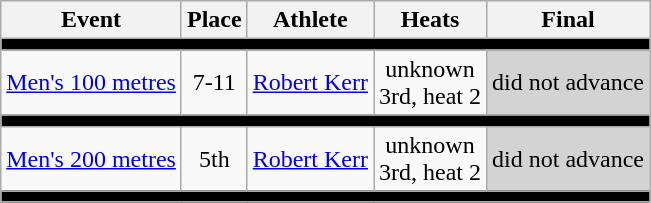<table class=wikitable>
<tr>
<th>Event</th>
<th>Place</th>
<th>Athlete</th>
<th>Heats</th>
<th>Final</th>
</tr>
<tr bgcolor=black>
<td colspan=5></td>
</tr>
<tr align=center>
<td><a href='#'>Men's 100 metres</a></td>
<td>7-11</td>
<td align=left><a href='#'>Robert Kerr</a></td>
<td>unknown <br> 3rd, heat 2</td>
<td bgcolor=lightgray>did not advance</td>
</tr>
<tr bgcolor=black>
<td colspan=5></td>
</tr>
<tr align=center>
<td><a href='#'>Men's 200 metres</a></td>
<td>5th</td>
<td align=left><a href='#'>Robert Kerr</a></td>
<td>unknown <br> 3rd, heat 2</td>
<td bgcolor=lightgray>did not advance</td>
</tr>
<tr bgcolor=black>
<td colspan=5></td>
</tr>
</table>
